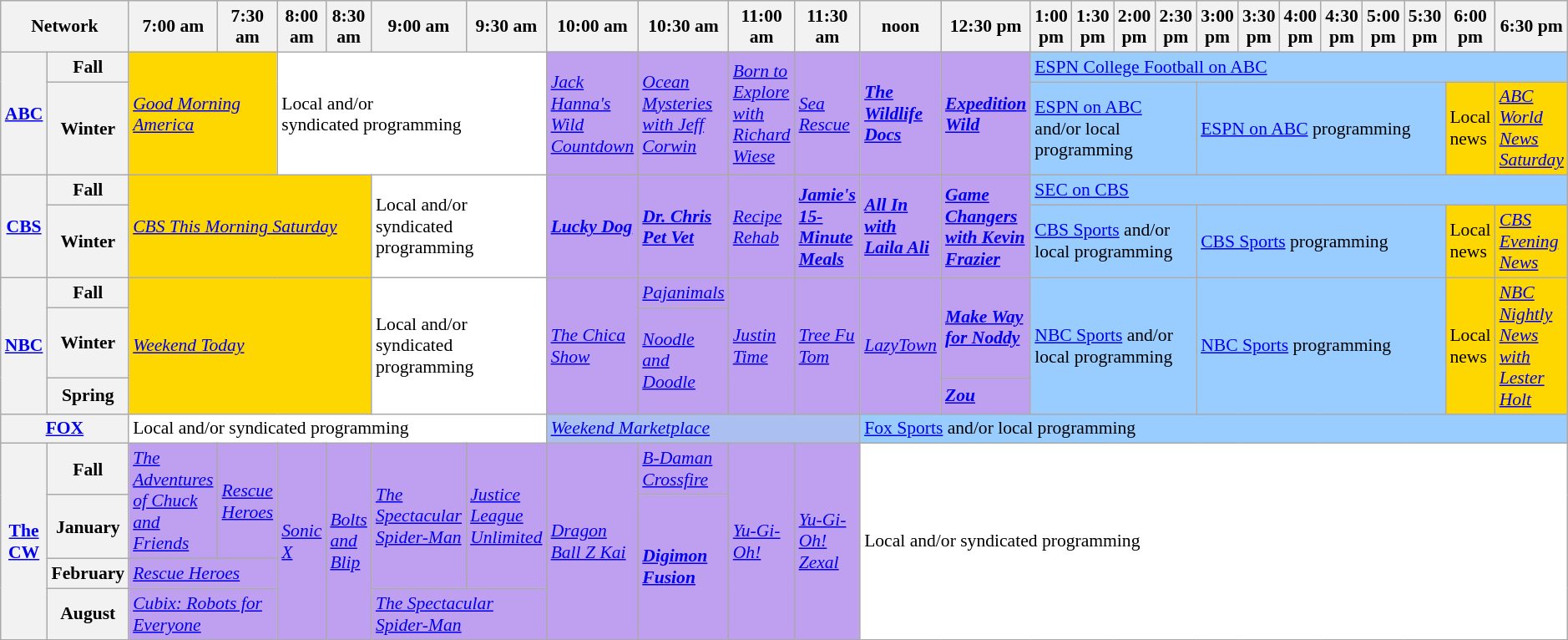<table class=wikitable style=font-size:90%>
<tr>
<th width=1.5% bgcolor=#C0C0C0 colspan=2>Network</th>
<th width=4% bgcolor=#C0C0C0>7:00 am</th>
<th width=4% bgcolor=#C0C0C0>7:30 am</th>
<th width=4% bgcolor=#C0C0C0>8:00 am</th>
<th width=4% bgcolor=#C0C0C0>8:30 am</th>
<th width=4% bgcolor=#C0C0C0>9:00 am</th>
<th width=4% bgcolor=#C0C0C0>9:30 am</th>
<th width=4% bgcolor=#C0C0C0>10:00 am</th>
<th width=4% bgcolor=#C0C0C0>10:30 am</th>
<th width=4% bgcolor=#C0C0C0>11:00 am</th>
<th width=4% bgcolor=#C0C0C0>11:30 am</th>
<th width=4% bgcolor=#C0C0C0>noon</th>
<th width=4% bgcolor=#C0C0C0>12:30 pm</th>
<th width=4% bgcolor=#C0C0C0>1:00 pm</th>
<th width=4% bgcolor=#C0C0C0>1:30 pm</th>
<th width=4% bgcolor=#C0C0C0>2:00 pm</th>
<th width=4% bgcolor=#C0C0C0>2:30 pm</th>
<th width=4% bgcolor=#C0C0C0>3:00 pm</th>
<th width=4% bgcolor=#C0C0C0>3:30 pm</th>
<th width=4% bgcolor=#C0C0C0>4:00 pm</th>
<th width=4% bgcolor=#C0C0C0>4:30 pm</th>
<th width=4% bgcolor=#C0C0C0>5:00 pm</th>
<th width=4% bgcolor=#C0C0C0>5:30 pm</th>
<th width=4% bgcolor=#C0C0C0>6:00 pm</th>
<th width=4% bgcolor=#C0C0C0>6:30 pm</th>
</tr>
<tr>
<th bgcolor=#C0C0C0 rowspan=2><a href='#'>ABC</a></th>
<th>Fall</th>
<td bgcolor=gold colspan=2 rowspan=2><em><a href='#'>Good Morning America</a></em></td>
<td bgcolor=white colspan=4 rowspan=2>Local and/or<br> syndicated programming</td>
<td bgcolor=bf9fef rowspan=2><em><a href='#'>Jack Hanna's Wild Countdown</a></em></td>
<td bgcolor=bf9fef rowspan=2><em><a href='#'>Ocean Mysteries with Jeff Corwin</a></em></td>
<td bgcolor=bf9fef rowspan=2><em><a href='#'>Born to Explore with Richard Wiese</a></em></td>
<td bgcolor=bf9fef rowspan=2><em><a href='#'>Sea Rescue</a></em></td>
<td bgcolor=bf9fef rowspan=2><strong><em><a href='#'>The Wildlife Docs</a></em></strong></td>
<td bgcolor=bf9fef rowspan=2><strong><em><a href='#'>Expedition Wild</a></em></strong></td>
<td bgcolor=99ccff colspan=12><a href='#'>ESPN College Football on ABC</a></td>
</tr>
<tr>
<th>Winter</th>
<td bgcolor=99ccff colspan=4><a href='#'>ESPN on ABC</a> and/or local programming</td>
<td bgcolor=99ccff colspan=6><a href='#'>ESPN on ABC</a> programming</td>
<td bgcolor=gold>Local news</td>
<td bgcolor=gold><em><a href='#'>ABC World News Saturday</a></em></td>
</tr>
<tr>
<th bgcolor=#C0C0C0 rowspan=2><a href='#'>CBS</a></th>
<th>Fall</th>
<td bgcolor=gold colspan=4 rowspan=2><em><a href='#'>CBS This Morning Saturday</a></em></td>
<td bgcolor=white colspan=2 rowspan=2>Local and/or<br> syndicated programming</td>
<td bgcolor=bf9fef rowspan=2><strong><em><a href='#'>Lucky Dog</a></em></strong></td>
<td bgcolor=bf9fef rowspan=2><strong><em><a href='#'>Dr. Chris Pet Vet</a></em></strong></td>
<td bgcolor=bf9fef rowspan=2><em><a href='#'>Recipe Rehab</a></em></td>
<td bgcolor=bf9fef rowspan=2><strong><em><a href='#'>Jamie's 15-Minute Meals</a></em></strong></td>
<td bgcolor=bf9fef rowspan=2><strong><em><a href='#'>All In with Laila Ali</a></em></strong></td>
<td bgcolor=bf9fef rowspan=2><strong><em><a href='#'>Game Changers with Kevin Frazier</a></em></strong></td>
<td bgcolor=99ccff colspan=12><a href='#'>SEC on CBS</a></td>
</tr>
<tr>
<th>Winter</th>
<td bgcolor=99ccff colspan=4><a href='#'>CBS Sports</a> and/or local programming</td>
<td bgcolor=99ccff colspan=6><a href='#'>CBS Sports</a> programming</td>
<td bgcolor=gold>Local news</td>
<td bgcolor=gold><em><a href='#'>CBS Evening News</a></em></td>
</tr>
<tr>
<th bgcolor=#C0C0C0 rowspan=3><a href='#'>NBC</a></th>
<th>Fall</th>
<td bgcolor=gold colspan=4 rowspan=3><em><a href='#'>Weekend Today</a></em></td>
<td bgcolor=white colspan=2 rowspan=3>Local and/or<br> syndicated programming</td>
<td bgcolor=bf9fef rowspan=3><em><a href='#'>The Chica Show</a></em></td>
<td bgcolor=bf9fef><em><a href='#'>Pajanimals</a></em></td>
<td bgcolor=bf9fef rowspan=3><em><a href='#'>Justin Time</a></em></td>
<td bgcolor=bf9fef rowspan=3><em><a href='#'>Tree Fu Tom</a></em></td>
<td bgcolor=bf9fef rowspan=3><em><a href='#'>LazyTown</a></em></td>
<td bgcolor=bf9fef rowspan=2><strong><em><a href='#'>Make Way for Noddy</a></em></strong></td>
<td bgcolor=99ccff colspan=4 rowspan=3><a href='#'>NBC Sports</a> and/or local programming</td>
<td bgcolor=99ccff colspan=6 rowspan=3><a href='#'>NBC Sports</a> programming</td>
<td bgcolor=gold rowspan=3>Local news</td>
<td bgcolor=gold rowspan=3><em><a href='#'>NBC Nightly News with Lester Holt</a></em></td>
</tr>
<tr>
<th>Winter</th>
<td bgcolor=bf9fef rowspan=2><em><a href='#'>Noodle and Doodle</a></em></td>
</tr>
<tr>
<th>Spring</th>
<td bgcolor=bf9fef><strong><em><a href='#'>Zou</a></em></strong></td>
</tr>
<tr>
<th bgcolor=#C0C0C0 colspan=2><a href='#'>FOX</a></th>
<td bgcolor=white colspan=6>Local and/or syndicated programming</td>
<td bgcolor=abbff colspan=4><em><a href='#'>Weekend Marketplace</a></em></td>
<td bgcolor=99ccff colspan=14><a href='#'>Fox Sports</a> and/or local programming</td>
</tr>
<tr>
<th bgcolor=#C0C0C0 rowspan=4><a href='#'>The CW</a></th>
<th>Fall</th>
<td bgcolor=bf9fef rowspan=2><em><a href='#'>The Adventures of Chuck and Friends</a></em></td>
<td bgcolor=bf9fef rowspan=2><em><a href='#'>Rescue Heroes</a></em> </td>
<td bgcolor=bf9fef rowspan=4><em><a href='#'>Sonic X</a></em> </td>
<td bgcolor=bf9fef rowspan=4><em><a href='#'>Bolts and Blip</a></em></td>
<td bgcolor=bf9fef rowspan=3><em><a href='#'>The Spectacular Spider-Man</a></em> </td>
<td bgcolor=bf9fef rowspan=3><em><a href='#'>Justice League Unlimited</a></em></td>
<td bgcolor=bf9fef rowspan=4><em><a href='#'>Dragon Ball Z Kai</a></em> </td>
<td bgcolor=bf9fef><em><a href='#'>B-Daman Crossfire</a></em></td>
<td bgcolor=bf9fef rowspan=4><em><a href='#'>Yu-Gi-Oh!</a></em> </td>
<td bgcolor=bf9fef rowspan=4><em><a href='#'>Yu-Gi-Oh! Zexal</a></em></td>
<td bgcolor=white colspan=14 rowspan=4>Local and/or syndicated programming</td>
</tr>
<tr>
<th>January</th>
<td bgcolor=bf9fef rowspan=3><strong><em><a href='#'>Digimon Fusion</a></em></strong></td>
</tr>
<tr>
<th>February</th>
<td bgcolor=bf9fef colspan=2><em><a href='#'>Rescue Heroes</a></em> </td>
</tr>
<tr>
<th>August</th>
<td bgcolor=bf9fef colspan=2><em><a href='#'>Cubix: Robots for Everyone</a></em> </td>
<td bgcolor=bf9fef colspan=2><em><a href='#'>The Spectacular Spider-Man</a></em> </td>
</tr>
</table>
